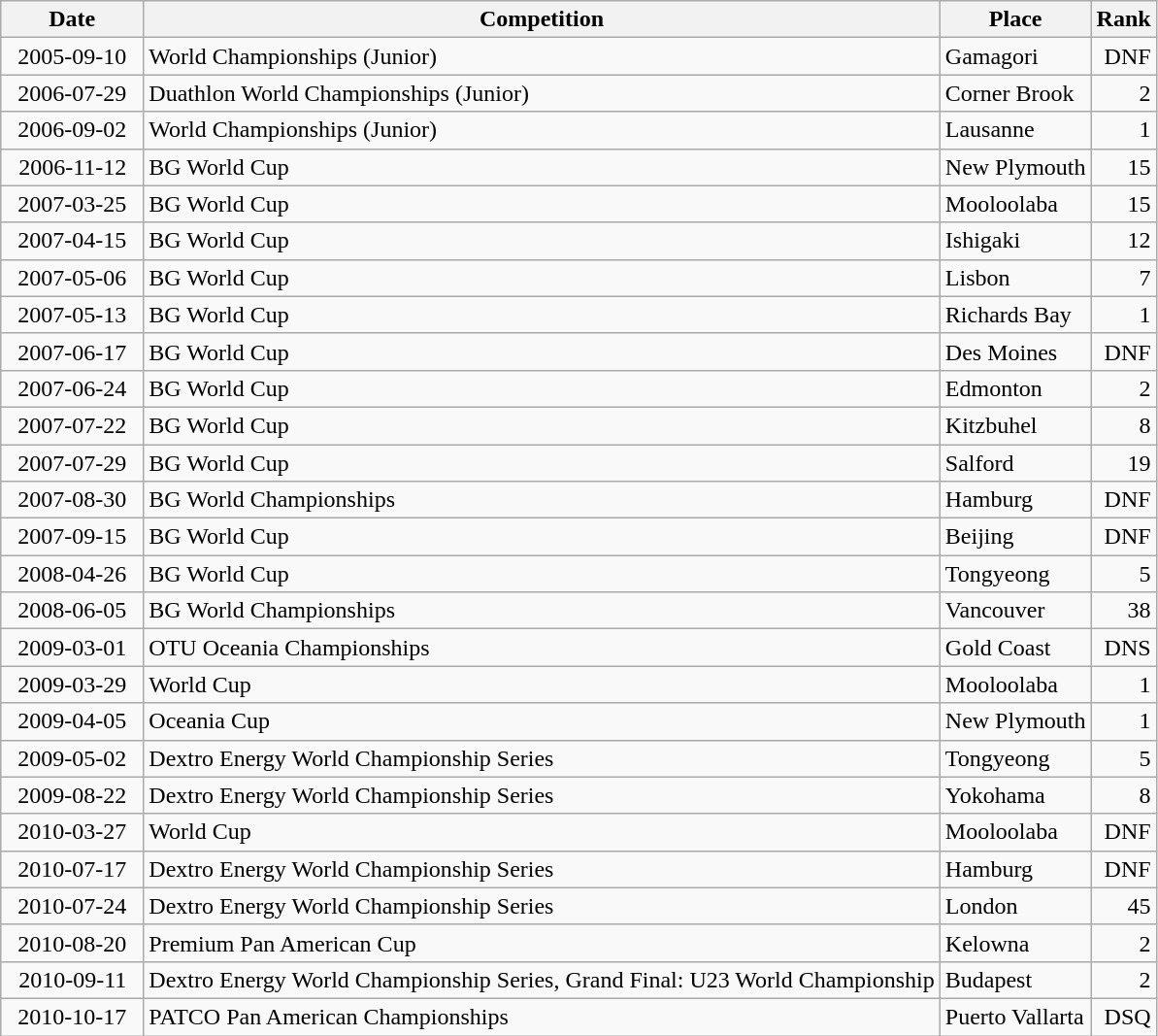<table class="wikitable sortable">
<tr>
<th>Date</th>
<th>Competition</th>
<th>Place</th>
<th>Rank</th>
</tr>
<tr>
<td style="text-align:right">  2005-09-10  </td>
<td>World Championships (Junior)</td>
<td>Gamagori</td>
<td style="text-align:right">DNF</td>
</tr>
<tr>
<td style="text-align:right">  2006-07-29  </td>
<td>Duathlon World Championships (Junior)</td>
<td>Corner Brook</td>
<td style="text-align:right">2</td>
</tr>
<tr>
<td style="text-align:right">  2006-09-02  </td>
<td>World Championships (Junior)</td>
<td>Lausanne</td>
<td style="text-align:right">1</td>
</tr>
<tr>
<td style="text-align:right">  2006-11-12  </td>
<td>BG World Cup</td>
<td>New Plymouth</td>
<td style="text-align:right">15</td>
</tr>
<tr>
<td style="text-align:right">  2007-03-25  </td>
<td>BG World Cup</td>
<td>Mooloolaba</td>
<td style="text-align:right">15</td>
</tr>
<tr>
<td style="text-align:right">  2007-04-15  </td>
<td>BG World Cup</td>
<td>Ishigaki</td>
<td style="text-align:right">12</td>
</tr>
<tr>
<td style="text-align:right">  2007-05-06  </td>
<td>BG World Cup</td>
<td>Lisbon</td>
<td style="text-align:right">7</td>
</tr>
<tr>
<td style="text-align:right">  2007-05-13  </td>
<td>BG World Cup</td>
<td>Richards Bay</td>
<td style="text-align:right">1</td>
</tr>
<tr>
<td style="text-align:right">  2007-06-17  </td>
<td>BG World Cup</td>
<td>Des Moines</td>
<td style="text-align:right">DNF</td>
</tr>
<tr>
<td style="text-align:right">  2007-06-24  </td>
<td>BG World Cup</td>
<td>Edmonton</td>
<td style="text-align:right">2</td>
</tr>
<tr>
<td style="text-align:right">  2007-07-22  </td>
<td>BG World Cup</td>
<td>Kitzbuhel</td>
<td style="text-align:right">8</td>
</tr>
<tr>
<td style="text-align:right">  2007-07-29  </td>
<td>BG World Cup</td>
<td>Salford</td>
<td style="text-align:right">19</td>
</tr>
<tr>
<td style="text-align:right">  2007-08-30  </td>
<td>BG World Championships</td>
<td>Hamburg</td>
<td style="text-align:right">DNF</td>
</tr>
<tr>
<td style="text-align:right">  2007-09-15  </td>
<td>BG World Cup</td>
<td>Beijing</td>
<td style="text-align:right">DNF</td>
</tr>
<tr>
<td style="text-align:right">  2008-04-26  </td>
<td>BG World Cup</td>
<td>Tongyeong</td>
<td style="text-align:right">5</td>
</tr>
<tr>
<td style="text-align:right">  2008-06-05  </td>
<td>BG World Championships</td>
<td>Vancouver</td>
<td style="text-align:right">38</td>
</tr>
<tr>
<td style="text-align:right">  2009-03-01  </td>
<td>OTU Oceania Championships</td>
<td>Gold Coast</td>
<td style="text-align:right">DNS</td>
</tr>
<tr>
<td style="text-align:right">  2009-03-29  </td>
<td>World Cup</td>
<td>Mooloolaba</td>
<td style="text-align:right">1</td>
</tr>
<tr>
<td style="text-align:right">  2009-04-05  </td>
<td>Oceania Cup</td>
<td>New Plymouth</td>
<td style="text-align:right">1</td>
</tr>
<tr>
<td style="text-align:right">  2009-05-02  </td>
<td>Dextro Energy World Championship Series</td>
<td>Tongyeong</td>
<td style="text-align:right">5</td>
</tr>
<tr>
<td style="text-align:right">  2009-08-22  </td>
<td>Dextro Energy World Championship Series</td>
<td>Yokohama</td>
<td style="text-align:right">8</td>
</tr>
<tr>
<td style="text-align:right">  2010-03-27  </td>
<td>World Cup</td>
<td>Mooloolaba</td>
<td style="text-align:right">DNF</td>
</tr>
<tr>
<td style="text-align:right">  2010-07-17  </td>
<td>Dextro Energy World Championship Series</td>
<td>Hamburg</td>
<td style="text-align:right">DNF</td>
</tr>
<tr>
<td style="text-align:right">  2010-07-24  </td>
<td>Dextro Energy World Championship Series</td>
<td>London</td>
<td style="text-align:right">45</td>
</tr>
<tr>
<td style="text-align:right">  2010-08-20  </td>
<td>Premium Pan American Cup</td>
<td>Kelowna</td>
<td style="text-align:right">2</td>
</tr>
<tr>
<td style="text-align:right">  2010-09-11  </td>
<td>Dextro Energy World Championship Series, Grand Final: U23 World Championship</td>
<td>Budapest</td>
<td style="text-align:right">2</td>
</tr>
<tr>
<td style="text-align:right">  2010-10-17  </td>
<td>PATCO Pan American Championships</td>
<td>Puerto Vallarta</td>
<td style="text-align:right">DSQ</td>
</tr>
</table>
